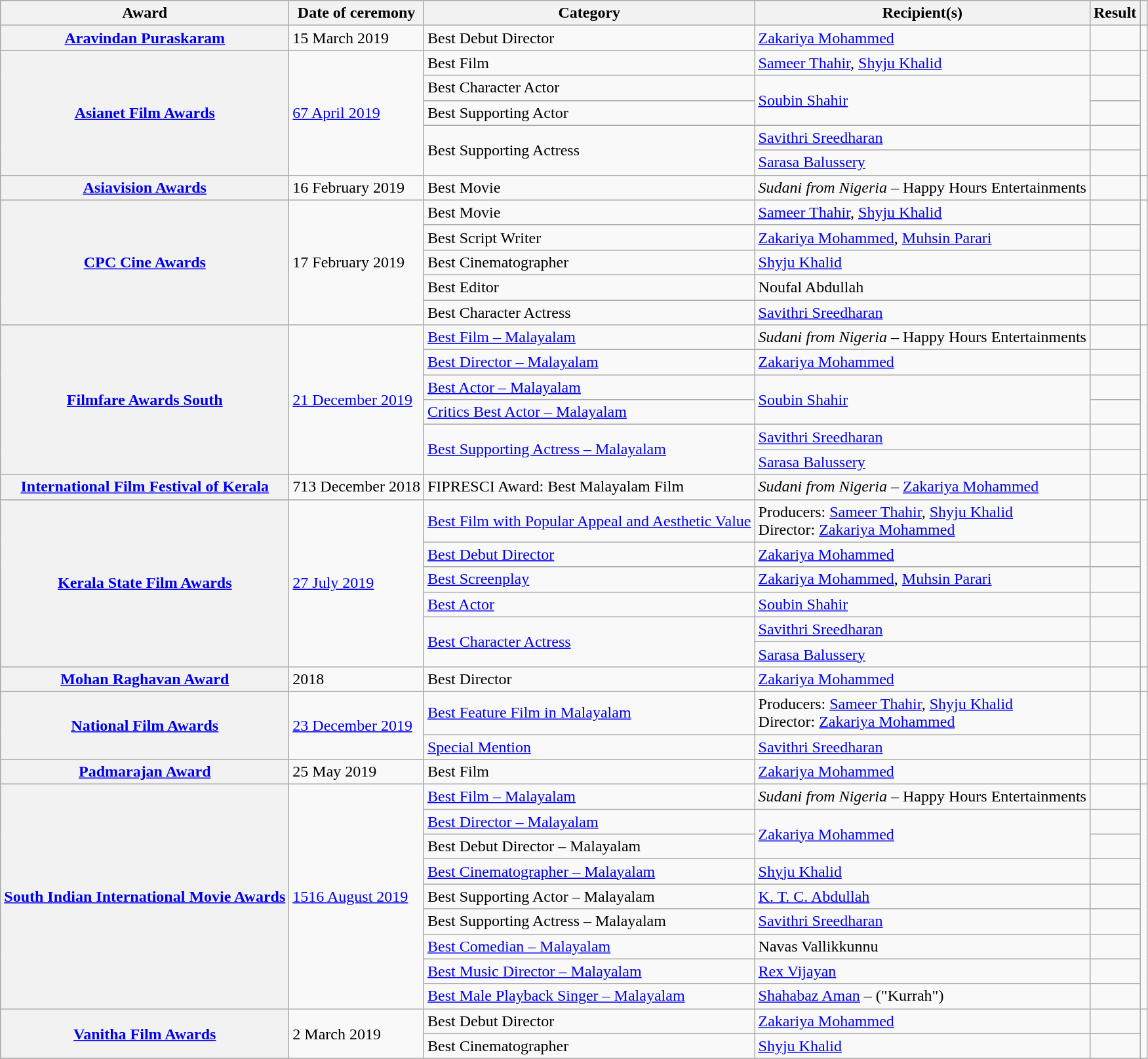<table class="wikitable plainrowheaders sortable">
<tr>
<th scope="col">Award</th>
<th scope="col">Date of ceremony</th>
<th scope="col">Category</th>
<th scope="col">Recipient(s)</th>
<th scope="col" class="unsortable">Result</th>
<th scope="col" class="unsortable"></th>
</tr>
<tr>
<th scope="row"><a href='#'>Aravindan Puraskaram</a></th>
<td>15 March 2019</td>
<td>Best Debut Director</td>
<td><a href='#'>Zakariya Mohammed</a></td>
<td></td>
<td style="text-align:center;"></td>
</tr>
<tr>
<th scope="row" rowspan="5"><a href='#'>Asianet Film Awards</a></th>
<td rowspan="5"><a href='#'>67 April 2019</a></td>
<td>Best Film</td>
<td><a href='#'>Sameer Thahir</a>, <a href='#'>Shyju Khalid</a></td>
<td></td>
<td style="text-align:center;" rowspan="5"></td>
</tr>
<tr>
<td>Best Character Actor</td>
<td rowspan="2"><a href='#'>Soubin Shahir</a></td>
<td></td>
</tr>
<tr>
<td>Best Supporting Actor</td>
<td></td>
</tr>
<tr>
<td rowspan="2">Best Supporting Actress</td>
<td><a href='#'>Savithri Sreedharan</a></td>
<td></td>
</tr>
<tr>
<td><a href='#'>Sarasa Balussery</a></td>
<td></td>
</tr>
<tr>
<th scope="row"><a href='#'>Asiavision Awards</a></th>
<td>16 February 2019</td>
<td>Best Movie</td>
<td><em>Sudani from Nigeria</em> – Happy Hours Entertainments</td>
<td></td>
<td style="text-align:center;"></td>
</tr>
<tr>
<th scope="row" rowspan="5"><a href='#'>CPC Cine Awards</a></th>
<td rowspan="5">17 February 2019</td>
<td>Best Movie</td>
<td><a href='#'>Sameer Thahir</a>, <a href='#'>Shyju Khalid</a></td>
<td></td>
<td style="text-align:center;" rowspan="5"></td>
</tr>
<tr>
<td>Best Script Writer</td>
<td><a href='#'>Zakariya Mohammed</a>, <a href='#'>Muhsin Parari</a></td>
<td></td>
</tr>
<tr>
<td>Best Cinematographer</td>
<td><a href='#'>Shyju Khalid</a></td>
<td></td>
</tr>
<tr>
<td>Best Editor</td>
<td>Noufal Abdullah</td>
<td></td>
</tr>
<tr>
<td>Best Character Actress</td>
<td><a href='#'>Savithri Sreedharan</a></td>
<td></td>
</tr>
<tr>
<th scope="row" rowspan="6"><a href='#'>Filmfare Awards South</a></th>
<td rowspan="6"><a href='#'>21 December 2019</a></td>
<td><a href='#'>Best Film – Malayalam</a></td>
<td><em>Sudani from Nigeria</em> – Happy Hours Entertainments</td>
<td></td>
<td style="text-align:center;" rowspan="6"><br></td>
</tr>
<tr>
<td><a href='#'>Best Director – Malayalam</a></td>
<td><a href='#'>Zakariya Mohammed</a></td>
<td></td>
</tr>
<tr>
<td><a href='#'>Best Actor – Malayalam</a></td>
<td rowspan="2"><a href='#'>Soubin Shahir</a></td>
<td></td>
</tr>
<tr>
<td><a href='#'>Critics Best Actor – Malayalam</a></td>
<td></td>
</tr>
<tr>
<td rowspan="2"><a href='#'>Best Supporting Actress – Malayalam</a></td>
<td><a href='#'>Savithri Sreedharan</a></td>
<td></td>
</tr>
<tr>
<td><a href='#'>Sarasa Balussery</a></td>
<td></td>
</tr>
<tr>
<th scope="row"><a href='#'>International Film Festival of Kerala</a></th>
<td>713 December 2018</td>
<td>FIPRESCI Award: Best Malayalam Film</td>
<td><em>Sudani from Nigeria</em> – <a href='#'>Zakariya Mohammed</a></td>
<td></td>
<td style="text-align:center;"></td>
</tr>
<tr>
<th scope="row" rowspan="6"><a href='#'>Kerala State Film Awards</a></th>
<td rowspan="6"><a href='#'>27 July 2019</a></td>
<td><a href='#'>Best Film with Popular Appeal and Aesthetic Value</a></td>
<td>Producers: <a href='#'>Sameer Thahir</a>, <a href='#'>Shyju Khalid</a> <br> Director: <a href='#'>Zakariya Mohammed</a></td>
<td></td>
<td style="text-align:center;" rowspan="6"></td>
</tr>
<tr>
<td><a href='#'>Best Debut Director</a></td>
<td><a href='#'>Zakariya Mohammed</a></td>
<td></td>
</tr>
<tr>
<td><a href='#'>Best Screenplay</a></td>
<td><a href='#'>Zakariya Mohammed</a>, <a href='#'>Muhsin Parari</a></td>
<td></td>
</tr>
<tr>
<td><a href='#'>Best Actor</a></td>
<td><a href='#'>Soubin Shahir</a></td>
<td></td>
</tr>
<tr>
<td rowspan="2"><a href='#'>Best Character Actress</a></td>
<td><a href='#'>Savithri Sreedharan</a></td>
<td></td>
</tr>
<tr>
<td><a href='#'>Sarasa Balussery</a></td>
<td></td>
</tr>
<tr>
<th scope="row"><a href='#'>Mohan Raghavan Award</a></th>
<td>2018</td>
<td>Best Director</td>
<td><a href='#'>Zakariya Mohammed</a></td>
<td></td>
<td style="text-align:center;"></td>
</tr>
<tr>
<th scope="row" rowspan="2"><a href='#'>National Film Awards</a></th>
<td rowspan="2"><a href='#'>23 December 2019</a></td>
<td><a href='#'>Best Feature Film in Malayalam</a></td>
<td>Producers: <a href='#'>Sameer Thahir</a>, <a href='#'>Shyju Khalid</a> <br> Director: <a href='#'>Zakariya Mohammed</a></td>
<td></td>
<td style="text-align:center;" rowspan="2"></td>
</tr>
<tr>
<td><a href='#'>Special Mention</a></td>
<td><a href='#'>Savithri Sreedharan</a></td>
<td></td>
</tr>
<tr>
<th scope="row"><a href='#'>Padmarajan Award</a></th>
<td>25 May 2019</td>
<td>Best Film</td>
<td><a href='#'>Zakariya Mohammed</a></td>
<td></td>
<td style="text-align:center;"></td>
</tr>
<tr>
<th scope="row" rowspan="9"><a href='#'>South Indian International Movie Awards</a></th>
<td rowspan="9"><a href='#'>1516 August 2019</a></td>
<td><a href='#'>Best Film – Malayalam</a></td>
<td><em>Sudani from Nigeria</em> – Happy Hours Entertainments</td>
<td></td>
<td style="text-align:center;" rowspan="9"><br></td>
</tr>
<tr>
<td><a href='#'>Best Director – Malayalam</a></td>
<td rowspan="2"><a href='#'>Zakariya Mohammed</a></td>
<td></td>
</tr>
<tr>
<td>Best Debut Director – Malayalam</td>
<td></td>
</tr>
<tr>
<td><a href='#'>Best Cinematographer – Malayalam</a></td>
<td><a href='#'>Shyju Khalid</a></td>
<td></td>
</tr>
<tr>
<td>Best Supporting Actor – Malayalam</td>
<td><a href='#'>K. T. C. Abdullah</a></td>
<td></td>
</tr>
<tr>
<td>Best Supporting Actress – Malayalam</td>
<td><a href='#'>Savithri Sreedharan</a></td>
<td></td>
</tr>
<tr>
<td><a href='#'>Best Comedian – Malayalam</a></td>
<td>Navas Vallikkunnu</td>
<td></td>
</tr>
<tr>
<td><a href='#'>Best Music Director – Malayalam</a></td>
<td><a href='#'>Rex Vijayan</a></td>
<td></td>
</tr>
<tr>
<td><a href='#'>Best Male Playback Singer – Malayalam</a></td>
<td><a href='#'>Shahabaz Aman</a> – ("Kurrah")</td>
<td></td>
</tr>
<tr>
<th scope="row" rowspan="2"><a href='#'>Vanitha Film Awards</a></th>
<td rowspan="2">2 March 2019</td>
<td>Best Debut Director</td>
<td><a href='#'>Zakariya Mohammed</a></td>
<td></td>
<td style="text-align:center;" rowspan="2"></td>
</tr>
<tr>
<td>Best Cinematographer</td>
<td><a href='#'>Shyju Khalid</a></td>
<td></td>
</tr>
<tr>
</tr>
</table>
